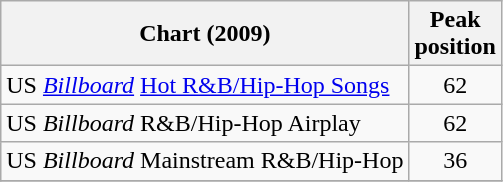<table class="wikitable">
<tr>
<th align="left">Chart (2009)</th>
<th align="center">Peak<br>position</th>
</tr>
<tr>
<td align="left">US <em><a href='#'>Billboard</a></em> <a href='#'>Hot R&B/Hip-Hop Songs</a></td>
<td align="center">62</td>
</tr>
<tr>
<td>US <em>Billboard</em> R&B/Hip-Hop Airplay</td>
<td align="center">62</td>
</tr>
<tr>
<td>US <em>Billboard</em> Mainstream R&B/Hip-Hop</td>
<td align="center">36</td>
</tr>
<tr>
</tr>
</table>
